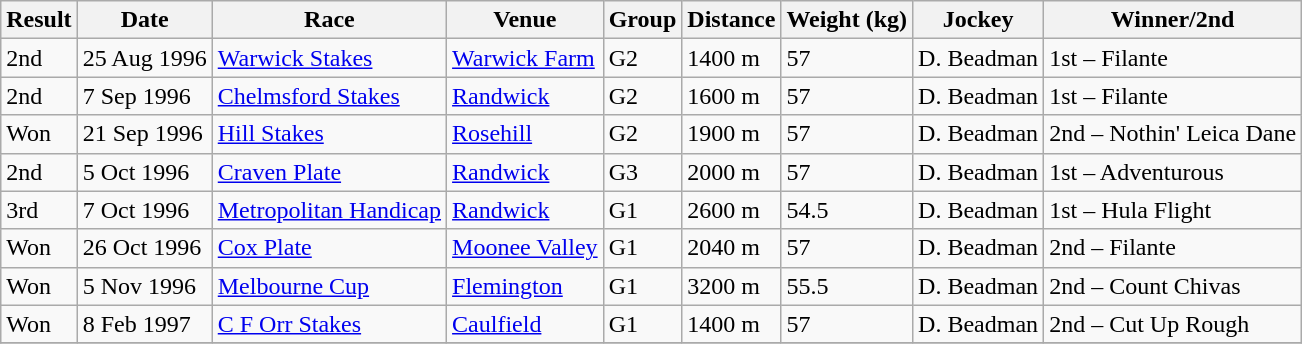<table class="wikitable">
<tr>
<th>Result</th>
<th>Date</th>
<th>Race</th>
<th>Venue</th>
<th>Group</th>
<th>Distance</th>
<th>Weight (kg)</th>
<th>Jockey</th>
<th>Winner/2nd</th>
</tr>
<tr>
<td>2nd</td>
<td>25 Aug 1996</td>
<td><a href='#'>Warwick Stakes</a></td>
<td><a href='#'>Warwick Farm</a></td>
<td>G2</td>
<td>1400 m</td>
<td>57</td>
<td>D. Beadman</td>
<td>1st – Filante</td>
</tr>
<tr>
<td>2nd</td>
<td>7 Sep 1996</td>
<td><a href='#'>Chelmsford Stakes</a></td>
<td><a href='#'>Randwick</a></td>
<td>G2</td>
<td>1600 m</td>
<td>57</td>
<td>D. Beadman</td>
<td>1st – Filante</td>
</tr>
<tr>
<td>Won</td>
<td>21 Sep 1996</td>
<td><a href='#'>Hill Stakes</a></td>
<td><a href='#'>Rosehill</a></td>
<td>G2</td>
<td>1900 m</td>
<td>57</td>
<td>D. Beadman</td>
<td>2nd – Nothin' Leica Dane</td>
</tr>
<tr>
<td>2nd</td>
<td>5 Oct 1996</td>
<td><a href='#'>Craven Plate</a></td>
<td><a href='#'>Randwick</a></td>
<td>G3</td>
<td>2000 m</td>
<td>57</td>
<td>D. Beadman</td>
<td>1st – Adventurous</td>
</tr>
<tr>
<td>3rd</td>
<td>7 Oct 1996</td>
<td><a href='#'>Metropolitan Handicap</a></td>
<td><a href='#'>Randwick</a></td>
<td>G1</td>
<td>2600 m</td>
<td>54.5</td>
<td>D. Beadman</td>
<td>1st – Hula Flight</td>
</tr>
<tr>
<td>Won</td>
<td>26 Oct 1996</td>
<td><a href='#'>Cox Plate</a></td>
<td><a href='#'>Moonee Valley</a></td>
<td>G1</td>
<td>2040 m</td>
<td>57</td>
<td>D. Beadman</td>
<td>2nd – Filante</td>
</tr>
<tr>
<td>Won</td>
<td>5 Nov 1996</td>
<td><a href='#'>Melbourne Cup</a></td>
<td><a href='#'>Flemington</a></td>
<td>G1</td>
<td>3200 m</td>
<td>55.5</td>
<td>D. Beadman</td>
<td>2nd – Count Chivas</td>
</tr>
<tr>
<td>Won</td>
<td>8 Feb 1997</td>
<td><a href='#'>C F Orr Stakes</a></td>
<td><a href='#'>Caulfield</a></td>
<td>G1</td>
<td>1400 m</td>
<td>57</td>
<td>D. Beadman</td>
<td>2nd – Cut Up Rough</td>
</tr>
<tr>
</tr>
</table>
